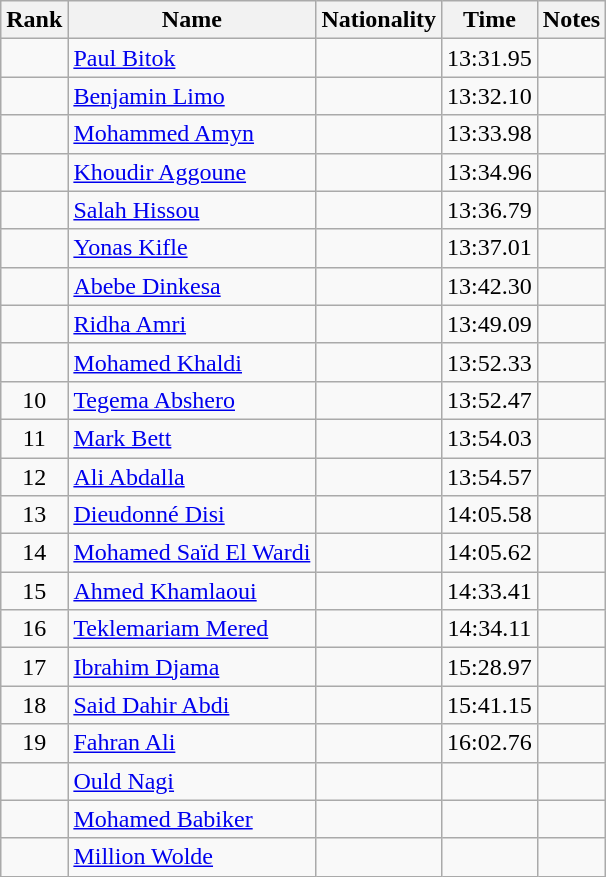<table class="wikitable sortable" style="text-align:center">
<tr>
<th>Rank</th>
<th>Name</th>
<th>Nationality</th>
<th>Time</th>
<th>Notes</th>
</tr>
<tr>
<td></td>
<td align=left><a href='#'>Paul Bitok</a></td>
<td align=left></td>
<td>13:31.95</td>
<td></td>
</tr>
<tr>
<td></td>
<td align=left><a href='#'>Benjamin Limo</a></td>
<td align=left></td>
<td>13:32.10</td>
<td></td>
</tr>
<tr>
<td></td>
<td align=left><a href='#'>Mohammed Amyn</a></td>
<td align=left></td>
<td>13:33.98</td>
<td></td>
</tr>
<tr>
<td></td>
<td align=left><a href='#'>Khoudir Aggoune</a></td>
<td align=left></td>
<td>13:34.96</td>
<td></td>
</tr>
<tr>
<td></td>
<td align=left><a href='#'>Salah Hissou</a></td>
<td align=left></td>
<td>13:36.79</td>
<td></td>
</tr>
<tr>
<td></td>
<td align=left><a href='#'>Yonas Kifle</a></td>
<td align=left></td>
<td>13:37.01</td>
<td></td>
</tr>
<tr>
<td></td>
<td align=left><a href='#'>Abebe Dinkesa</a></td>
<td align=left></td>
<td>13:42.30</td>
<td></td>
</tr>
<tr>
<td></td>
<td align=left><a href='#'>Ridha Amri</a></td>
<td align=left></td>
<td>13:49.09</td>
<td></td>
</tr>
<tr>
<td></td>
<td align=left><a href='#'>Mohamed Khaldi</a></td>
<td align=left></td>
<td>13:52.33</td>
<td></td>
</tr>
<tr>
<td>10</td>
<td align=left><a href='#'>Tegema Abshero</a></td>
<td align=left></td>
<td>13:52.47</td>
<td></td>
</tr>
<tr>
<td>11</td>
<td align=left><a href='#'>Mark Bett</a></td>
<td align=left></td>
<td>13:54.03</td>
<td></td>
</tr>
<tr>
<td>12</td>
<td align=left><a href='#'>Ali Abdalla</a></td>
<td align=left></td>
<td>13:54.57</td>
<td></td>
</tr>
<tr>
<td>13</td>
<td align=left><a href='#'>Dieudonné Disi</a></td>
<td align=left></td>
<td>14:05.58</td>
<td></td>
</tr>
<tr>
<td>14</td>
<td align=left><a href='#'>Mohamed Saïd El Wardi</a></td>
<td align=left></td>
<td>14:05.62</td>
<td></td>
</tr>
<tr>
<td>15</td>
<td align=left><a href='#'>Ahmed Khamlaoui</a></td>
<td align=left></td>
<td>14:33.41</td>
<td></td>
</tr>
<tr>
<td>16</td>
<td align=left><a href='#'>Teklemariam Mered</a></td>
<td align=left></td>
<td>14:34.11</td>
<td></td>
</tr>
<tr>
<td>17</td>
<td align=left><a href='#'>Ibrahim Djama</a></td>
<td align=left></td>
<td>15:28.97</td>
<td></td>
</tr>
<tr>
<td>18</td>
<td align=left><a href='#'>Said Dahir Abdi</a></td>
<td align=left></td>
<td>15:41.15</td>
<td></td>
</tr>
<tr>
<td>19</td>
<td align=left><a href='#'>Fahran Ali</a></td>
<td align=left></td>
<td>16:02.76</td>
<td></td>
</tr>
<tr>
<td></td>
<td align=left><a href='#'>Ould Nagi</a></td>
<td align=left></td>
<td></td>
<td></td>
</tr>
<tr>
<td></td>
<td align=left><a href='#'>Mohamed Babiker</a></td>
<td align=left></td>
<td></td>
<td></td>
</tr>
<tr>
<td></td>
<td align=left><a href='#'>Million Wolde</a></td>
<td align=left></td>
<td></td>
<td></td>
</tr>
</table>
